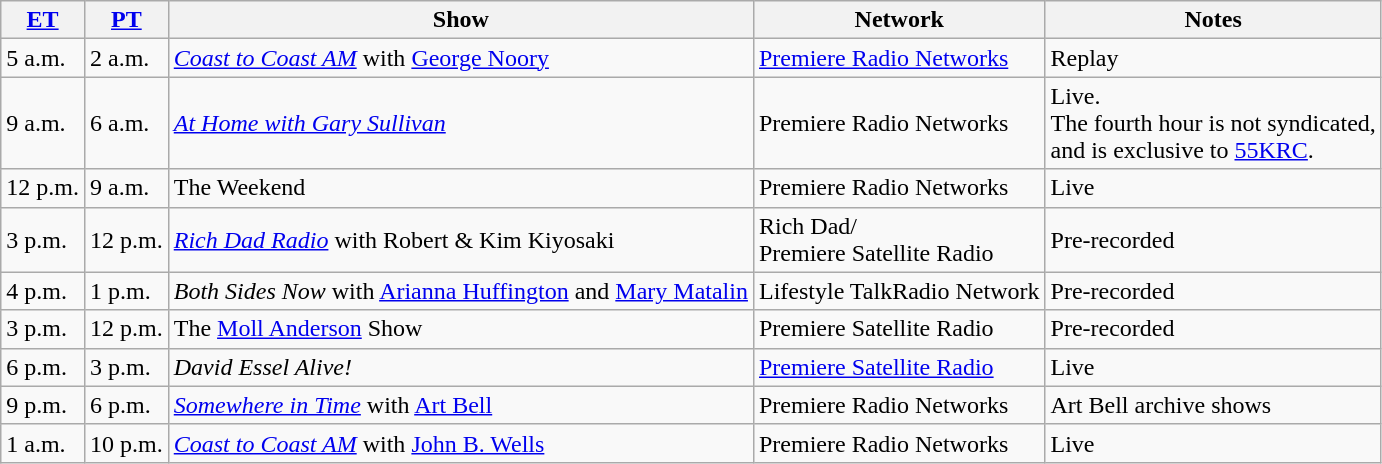<table class="wikitable">
<tr>
<th><a href='#'>ET</a></th>
<th><a href='#'>PT</a></th>
<th>Show</th>
<th>Network</th>
<th>Notes</th>
</tr>
<tr>
<td>5 a.m.</td>
<td>2 a.m.</td>
<td><em><a href='#'>Coast to Coast AM</a></em> with <a href='#'>George Noory</a></td>
<td><a href='#'>Premiere Radio Networks</a></td>
<td>Replay</td>
</tr>
<tr>
<td>9 a.m.</td>
<td>6 a.m.</td>
<td><em><a href='#'>At Home with Gary Sullivan</a></em></td>
<td>Premiere Radio Networks</td>
<td>Live. <br>The fourth hour is not syndicated,<br> and is exclusive to <a href='#'>55KRC</a>.</td>
</tr>
<tr>
<td>12 p.m.</td>
<td>9 a.m.</td>
<td>The Weekend</td>
<td>Premiere Radio Networks</td>
<td>Live</td>
</tr>
<tr>
<td>3 p.m.</td>
<td>12 p.m.</td>
<td><em><a href='#'>Rich Dad Radio</a></em> with Robert & Kim Kiyosaki</td>
<td>Rich Dad/<br>Premiere Satellite Radio</td>
<td>Pre-recorded</td>
</tr>
<tr>
<td>4 p.m.</td>
<td>1 p.m.</td>
<td><em>Both Sides Now</em> with <a href='#'>Arianna Huffington</a> and <a href='#'>Mary Matalin</a></td>
<td>Lifestyle TalkRadio Network</td>
<td>Pre-recorded</td>
</tr>
<tr>
<td>3 p.m.</td>
<td>12 p.m.</td>
<td>The <a href='#'>Moll Anderson</a> Show</td>
<td>Premiere Satellite Radio</td>
<td>Pre-recorded</td>
</tr>
<tr>
<td>6 p.m.</td>
<td>3 p.m.</td>
<td><em>David Essel Alive!</em></td>
<td><a href='#'>Premiere Satellite Radio</a></td>
<td>Live</td>
</tr>
<tr>
<td>9 p.m.</td>
<td>6 p.m.</td>
<td><em><a href='#'>Somewhere in Time</a></em> with <a href='#'>Art Bell</a></td>
<td>Premiere Radio Networks</td>
<td>Art Bell archive shows</td>
</tr>
<tr>
<td>1 a.m.</td>
<td>10 p.m.</td>
<td><em><a href='#'>Coast to Coast AM</a></em> with <a href='#'>John B. Wells</a></td>
<td>Premiere Radio Networks</td>
<td>Live</td>
</tr>
</table>
